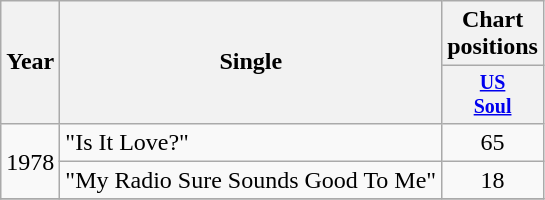<table class="wikitable" style="text-align:center;">
<tr>
<th rowspan="2">Year</th>
<th rowspan="2">Single</th>
<th colspan="1">Chart positions</th>
</tr>
<tr style="font-size:smaller;">
<th width="40"><a href='#'>US<br>Soul</a></th>
</tr>
<tr>
<td rowspan="2">1978</td>
<td align="left">"Is It Love?"</td>
<td>65</td>
</tr>
<tr>
<td align="left">"My Radio Sure Sounds Good To Me"</td>
<td>18</td>
</tr>
<tr>
</tr>
</table>
